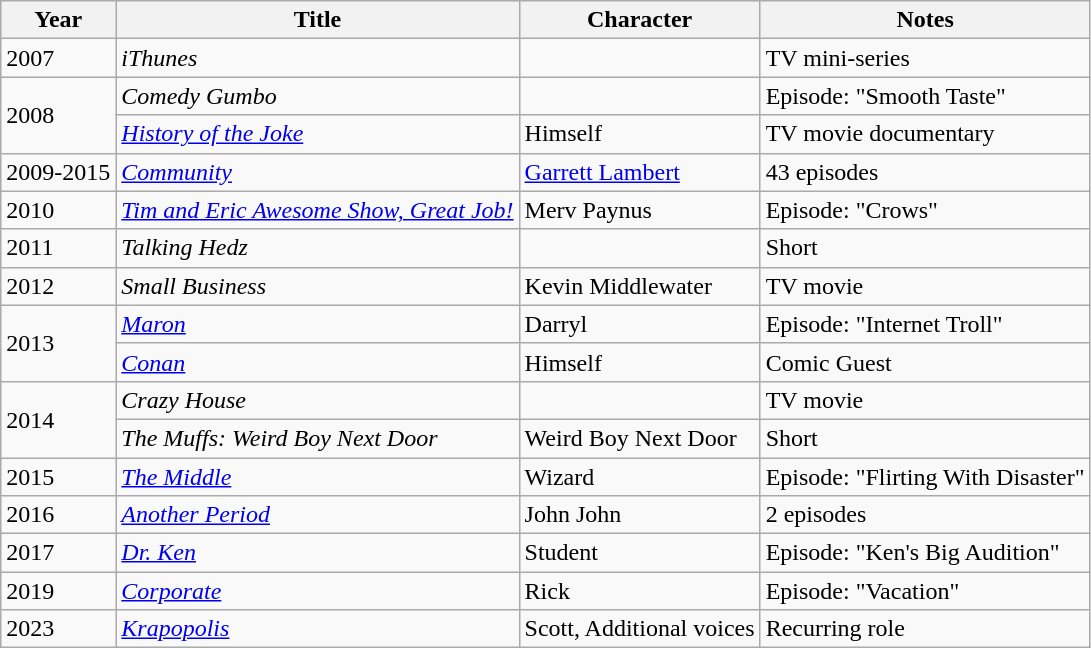<table class="wikitable sortable">
<tr>
<th>Year</th>
<th>Title</th>
<th>Character</th>
<th>Notes</th>
</tr>
<tr>
<td>2007</td>
<td><em>iThunes</em></td>
<td></td>
<td>TV mini-series</td>
</tr>
<tr>
<td rowspan=2>2008</td>
<td><em>Comedy Gumbo</em></td>
<td></td>
<td>Episode: "Smooth Taste"</td>
</tr>
<tr>
<td><em><a href='#'>History of the Joke</a></em></td>
<td>Himself</td>
<td>TV movie documentary</td>
</tr>
<tr>
<td>2009-2015</td>
<td><em><a href='#'>Community</a></em></td>
<td><a href='#'>Garrett Lambert</a></td>
<td>43 episodes</td>
</tr>
<tr>
<td>2010</td>
<td><em><a href='#'>Tim and Eric Awesome Show, Great Job!</a></em></td>
<td>Merv Paynus</td>
<td>Episode: "Crows"</td>
</tr>
<tr>
<td>2011</td>
<td><em>Talking Hedz</em></td>
<td></td>
<td>Short</td>
</tr>
<tr>
<td>2012</td>
<td><em>Small Business</em></td>
<td>Kevin Middlewater</td>
<td>TV movie</td>
</tr>
<tr>
<td rowspan=2>2013</td>
<td><em><a href='#'>Maron</a></em></td>
<td>Darryl</td>
<td>Episode: "Internet Troll"</td>
</tr>
<tr>
<td><em><a href='#'>Conan</a></em></td>
<td>Himself</td>
<td>Comic Guest</td>
</tr>
<tr>
<td rowspan=2>2014</td>
<td><em>Crazy House</em></td>
<td></td>
<td>TV movie</td>
</tr>
<tr>
<td><em>The Muffs: Weird Boy Next Door</em></td>
<td>Weird Boy Next Door</td>
<td>Short</td>
</tr>
<tr>
<td>2015</td>
<td><em><a href='#'>The Middle</a></em></td>
<td>Wizard</td>
<td>Episode: "Flirting With Disaster"</td>
</tr>
<tr>
<td>2016</td>
<td><em><a href='#'>Another Period</a></em></td>
<td>John John</td>
<td>2 episodes</td>
</tr>
<tr>
<td>2017</td>
<td><em><a href='#'>Dr. Ken</a></em></td>
<td>Student</td>
<td>Episode: "Ken's Big Audition"</td>
</tr>
<tr>
<td>2019</td>
<td><em><a href='#'>Corporate</a></em></td>
<td>Rick</td>
<td>Episode: "Vacation"</td>
</tr>
<tr>
<td>2023</td>
<td><em><a href='#'>Krapopolis</a></em></td>
<td>Scott, Additional voices</td>
<td>Recurring role</td>
</tr>
</table>
